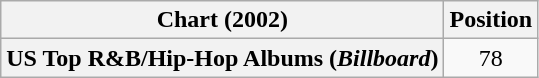<table class="wikitable plainrowheaders" style="text-align:center">
<tr>
<th scope="col">Chart (2002)</th>
<th scope="col">Position</th>
</tr>
<tr>
<th scope="row">US Top R&B/Hip-Hop Albums (<em>Billboard</em>)</th>
<td>78</td>
</tr>
</table>
